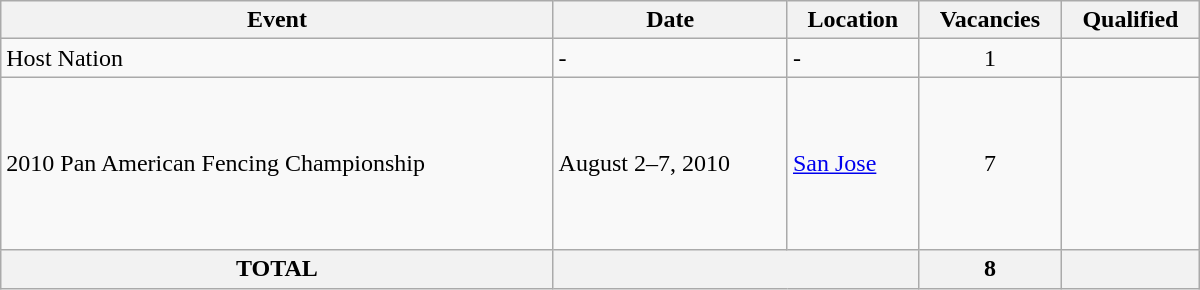<table class="wikitable" width=800>
<tr>
<th>Event</th>
<th>Date</th>
<th>Location</th>
<th>Vacancies</th>
<th>Qualified</th>
</tr>
<tr>
<td>Host Nation</td>
<td>-</td>
<td>-</td>
<td align=center>1</td>
<td></td>
</tr>
<tr>
<td>2010 Pan American Fencing Championship</td>
<td>August 2–7, 2010</td>
<td> <a href='#'>San Jose</a></td>
<td align=center>7 </td>
<td><br><br><br><br><br><br></td>
</tr>
<tr>
<th>TOTAL</th>
<th colspan="2"></th>
<th>8</th>
<th></th>
</tr>
</table>
